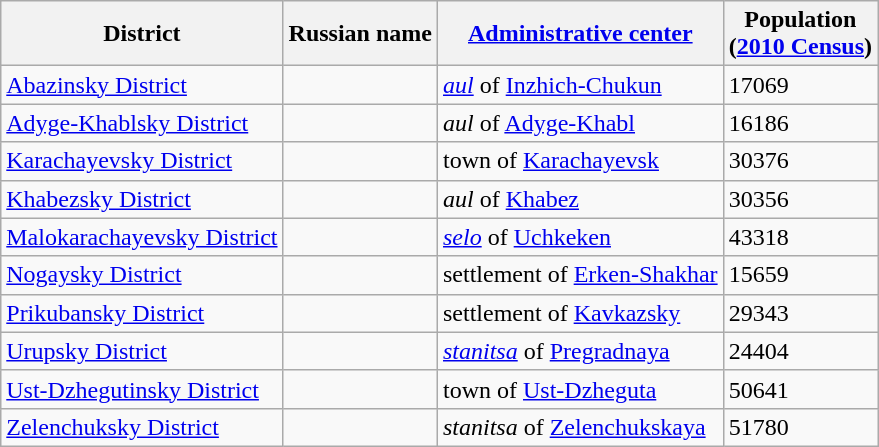<table class="wikitable sortable">
<tr>
<th>District</th>
<th>Russian name</th>
<th><a href='#'>Administrative center</a></th>
<th>Population<br>(<a href='#'>2010 Census</a>)</th>
</tr>
<tr>
<td><a href='#'>Abazinsky District</a></td>
<td></td>
<td><em><a href='#'>aul</a></em> of <a href='#'>Inzhich-Chukun</a></td>
<td>17069</td>
</tr>
<tr>
<td><a href='#'>Adyge-Khablsky District</a></td>
<td></td>
<td><em>aul</em> of <a href='#'>Adyge-Khabl</a></td>
<td>16186</td>
</tr>
<tr>
<td><a href='#'>Karachayevsky District</a></td>
<td></td>
<td>town of <a href='#'>Karachayevsk</a></td>
<td>30376</td>
</tr>
<tr>
<td><a href='#'>Khabezsky District</a></td>
<td></td>
<td><em>aul</em> of <a href='#'>Khabez</a></td>
<td>30356</td>
</tr>
<tr>
<td><a href='#'>Malokarachayevsky District</a></td>
<td></td>
<td><em><a href='#'>selo</a></em> of <a href='#'>Uchkeken</a></td>
<td>43318</td>
</tr>
<tr>
<td><a href='#'>Nogaysky District</a></td>
<td></td>
<td>settlement of <a href='#'>Erken-Shakhar</a></td>
<td>15659</td>
</tr>
<tr>
<td><a href='#'>Prikubansky District</a></td>
<td></td>
<td>settlement of <a href='#'>Kavkazsky</a></td>
<td>29343</td>
</tr>
<tr>
<td><a href='#'>Urupsky District</a></td>
<td></td>
<td><em><a href='#'>stanitsa</a></em> of <a href='#'>Pregradnaya</a></td>
<td>24404</td>
</tr>
<tr>
<td><a href='#'>Ust-Dzhegutinsky District</a></td>
<td></td>
<td>town of <a href='#'>Ust-Dzheguta</a></td>
<td>50641</td>
</tr>
<tr>
<td><a href='#'>Zelenchuksky District</a></td>
<td></td>
<td><em>stanitsa</em> of <a href='#'>Zelenchukskaya</a></td>
<td>51780</td>
</tr>
</table>
